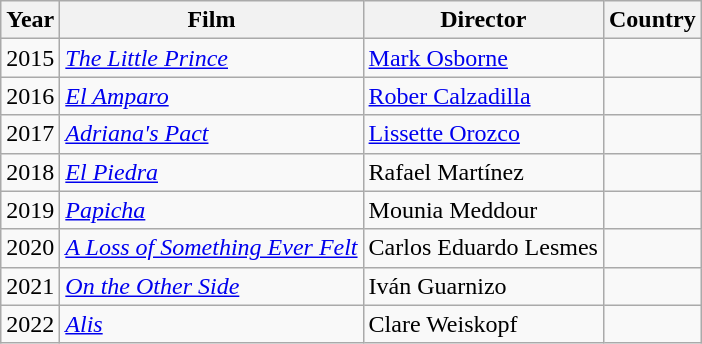<table class="wikitable sortable">
<tr>
<th>Year</th>
<th>Film</th>
<th>Director</th>
<th>Country</th>
</tr>
<tr>
<td>2015</td>
<td><em><a href='#'>The Little Prince</a></em></td>
<td><a href='#'>Mark Osborne</a></td>
<td></td>
</tr>
<tr>
<td>2016</td>
<td><em><a href='#'>El Amparo</a></em></td>
<td><a href='#'>Rober Calzadilla</a></td>
<td></td>
</tr>
<tr>
<td>2017</td>
<td><em><a href='#'>Adriana's Pact</a></em></td>
<td><a href='#'>Lissette Orozco</a></td>
<td></td>
</tr>
<tr>
<td>2018</td>
<td><em><a href='#'>El Piedra</a></em></td>
<td>Rafael Martínez</td>
<td></td>
</tr>
<tr>
<td>2019</td>
<td><em><a href='#'>Papicha</a></em></td>
<td>Mounia Meddour</td>
<td></td>
</tr>
<tr>
<td>2020</td>
<td><em><a href='#'>A Loss of Something Ever Felt</a></em></td>
<td>Carlos Eduardo Lesmes</td>
<td></td>
</tr>
<tr>
<td>2021</td>
<td><em><a href='#'>On the Other Side</a></em></td>
<td>Iván Guarnizo</td>
<td></td>
</tr>
<tr>
<td>2022</td>
<td><em><a href='#'>Alis</a></em></td>
<td>Clare Weiskopf</td>
<td></td>
</tr>
</table>
